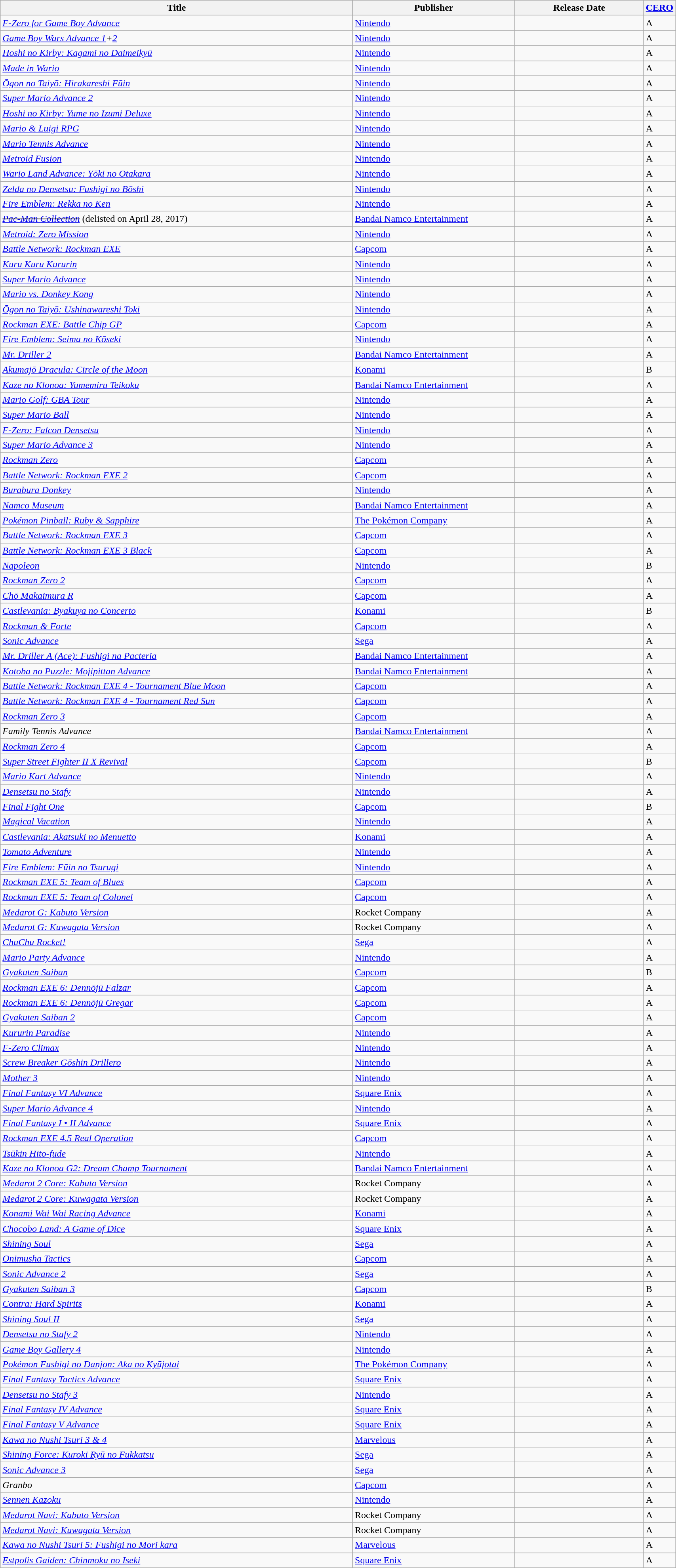<table class="wikitable sortable" style="width:90%">
<tr>
<th width="55%">Title</th>
<th width="25%">Publisher</th>
<th width="20%">Release Date</th>
<th width="10%"><a href='#'>CERO</a></th>
</tr>
<tr>
<td><em><a href='#'>F-Zero for Game Boy Advance</a></em></td>
<td><a href='#'>Nintendo</a></td>
<td></td>
<td>A</td>
</tr>
<tr>
<td><em><a href='#'>Game Boy Wars Advance 1</a>+<a href='#'>2</a></em></td>
<td><a href='#'>Nintendo</a></td>
<td></td>
<td>A</td>
</tr>
<tr>
<td><em><a href='#'>Hoshi no Kirby: Kagami no Daimeikyū</a></em></td>
<td><a href='#'>Nintendo</a></td>
<td></td>
<td>A</td>
</tr>
<tr>
<td><em><a href='#'>Made in Wario</a></em></td>
<td><a href='#'>Nintendo</a></td>
<td></td>
<td>A</td>
</tr>
<tr>
<td><em><a href='#'>Ōgon no Taiyō: Hirakareshi Fūin</a></em></td>
<td><a href='#'>Nintendo</a></td>
<td></td>
<td>A</td>
</tr>
<tr>
<td><em><a href='#'>Super Mario Advance 2</a></em></td>
<td><a href='#'>Nintendo</a></td>
<td></td>
<td>A</td>
</tr>
<tr>
<td><em><a href='#'>Hoshi no Kirby: Yume no Izumi Deluxe</a></em></td>
<td><a href='#'>Nintendo</a></td>
<td></td>
<td>A</td>
</tr>
<tr>
<td><em><a href='#'>Mario & Luigi RPG</a></em></td>
<td><a href='#'>Nintendo</a></td>
<td></td>
<td>A</td>
</tr>
<tr>
<td><em><a href='#'>Mario Tennis Advance</a></em></td>
<td><a href='#'>Nintendo</a></td>
<td></td>
<td>A</td>
</tr>
<tr>
<td><em><a href='#'>Metroid Fusion</a></em></td>
<td><a href='#'>Nintendo</a></td>
<td></td>
<td>A</td>
</tr>
<tr>
<td><em><a href='#'>Wario Land Advance: Yōki no Otakara</a></em></td>
<td><a href='#'>Nintendo</a></td>
<td></td>
<td>A</td>
</tr>
<tr>
<td><em><a href='#'>Zelda no Densetsu: Fushigi no Bōshi</a></em></td>
<td><a href='#'>Nintendo</a></td>
<td></td>
<td>A</td>
</tr>
<tr>
<td><em><a href='#'>Fire Emblem: Rekka no Ken</a></em></td>
<td><a href='#'>Nintendo</a></td>
<td></td>
<td>A</td>
</tr>
<tr>
<td><s><em><a href='#'>Pac-Man Collection</a></em></s> (delisted on April 28, 2017)</td>
<td><a href='#'>Bandai Namco Entertainment</a></td>
<td></td>
<td>A</td>
</tr>
<tr>
<td><em><a href='#'>Metroid: Zero Mission</a></em></td>
<td><a href='#'>Nintendo</a></td>
<td></td>
<td>A</td>
</tr>
<tr>
<td><em><a href='#'>Battle Network: Rockman EXE</a></em></td>
<td><a href='#'>Capcom</a></td>
<td></td>
<td>A</td>
</tr>
<tr>
<td><em><a href='#'>Kuru Kuru Kururin</a></em></td>
<td><a href='#'>Nintendo</a></td>
<td></td>
<td>A</td>
</tr>
<tr>
<td><em><a href='#'>Super Mario Advance</a></em></td>
<td><a href='#'>Nintendo</a></td>
<td></td>
<td>A</td>
</tr>
<tr>
<td><em><a href='#'>Mario vs. Donkey Kong</a></em></td>
<td><a href='#'>Nintendo</a></td>
<td></td>
<td>A</td>
</tr>
<tr>
<td><em><a href='#'>Ōgon no Taiyō: Ushinawareshi Toki</a></em></td>
<td><a href='#'>Nintendo</a></td>
<td></td>
<td>A</td>
</tr>
<tr>
<td><em><a href='#'>Rockman EXE: Battle Chip GP</a></em></td>
<td><a href='#'>Capcom</a></td>
<td></td>
<td>A</td>
</tr>
<tr>
<td><em><a href='#'>Fire Emblem: Seima no Kōseki</a></em></td>
<td><a href='#'>Nintendo</a></td>
<td></td>
<td>A</td>
</tr>
<tr>
<td><em><a href='#'>Mr. Driller 2</a></em></td>
<td><a href='#'>Bandai Namco Entertainment</a></td>
<td></td>
<td>A</td>
</tr>
<tr>
<td><em><a href='#'>Akumajō Dracula: Circle of the Moon</a></em></td>
<td><a href='#'>Konami</a></td>
<td></td>
<td>B</td>
</tr>
<tr>
<td><em><a href='#'>Kaze no Klonoa: Yumemiru Teikoku</a></em></td>
<td><a href='#'>Bandai Namco Entertainment</a></td>
<td></td>
<td>A</td>
</tr>
<tr>
<td><em><a href='#'>Mario Golf: GBA Tour</a></em></td>
<td><a href='#'>Nintendo</a></td>
<td></td>
<td>A</td>
</tr>
<tr>
<td><em><a href='#'>Super Mario Ball</a></em></td>
<td><a href='#'>Nintendo</a></td>
<td></td>
<td>A</td>
</tr>
<tr>
<td><em><a href='#'>F-Zero: Falcon Densetsu</a></em></td>
<td><a href='#'>Nintendo</a></td>
<td></td>
<td>A</td>
</tr>
<tr>
<td><em><a href='#'>Super Mario Advance 3</a></em></td>
<td><a href='#'>Nintendo</a></td>
<td></td>
<td>A</td>
</tr>
<tr>
<td><em><a href='#'>Rockman Zero</a></em></td>
<td><a href='#'>Capcom</a></td>
<td></td>
<td>A</td>
</tr>
<tr>
<td><em><a href='#'>Battle Network: Rockman EXE 2</a></em></td>
<td><a href='#'>Capcom</a></td>
<td></td>
<td>A</td>
</tr>
<tr>
<td><em><a href='#'>Burabura Donkey</a></em></td>
<td><a href='#'>Nintendo</a></td>
<td></td>
<td>A</td>
</tr>
<tr>
<td><em><a href='#'>Namco Museum</a></em></td>
<td><a href='#'>Bandai Namco Entertainment</a></td>
<td></td>
<td>A</td>
</tr>
<tr>
<td><em><a href='#'>Pokémon Pinball: Ruby & Sapphire</a></em></td>
<td><a href='#'>The Pokémon Company</a></td>
<td></td>
<td>A</td>
</tr>
<tr>
<td><em><a href='#'>Battle Network: Rockman EXE 3</a></em></td>
<td><a href='#'>Capcom</a></td>
<td></td>
<td>A</td>
</tr>
<tr>
<td><em><a href='#'>Battle Network: Rockman EXE 3 Black</a></em></td>
<td><a href='#'>Capcom</a></td>
<td></td>
<td>A</td>
</tr>
<tr>
<td><em><a href='#'>Napoleon</a></em></td>
<td><a href='#'>Nintendo</a></td>
<td></td>
<td>B</td>
</tr>
<tr>
<td><em><a href='#'>Rockman Zero 2</a></em></td>
<td><a href='#'>Capcom</a></td>
<td></td>
<td>A</td>
</tr>
<tr>
<td><em><a href='#'>Chō Makaimura R</a></em></td>
<td><a href='#'>Capcom</a></td>
<td></td>
<td>A</td>
</tr>
<tr>
<td><em><a href='#'>Castlevania: Byakuya no Concerto</a></em></td>
<td><a href='#'>Konami</a></td>
<td></td>
<td>B</td>
</tr>
<tr>
<td><em><a href='#'>Rockman & Forte</a></em></td>
<td><a href='#'>Capcom</a></td>
<td></td>
<td>A</td>
</tr>
<tr>
<td><em><a href='#'>Sonic Advance</a></em></td>
<td><a href='#'>Sega</a></td>
<td></td>
<td>A</td>
</tr>
<tr>
<td><em><a href='#'>Mr. Driller A (Ace): Fushigi na Pacteria</a></em></td>
<td><a href='#'>Bandai Namco Entertainment</a></td>
<td></td>
<td>A</td>
</tr>
<tr>
<td><em><a href='#'>Kotoba no Puzzle: Mojipittan Advance</a></em></td>
<td><a href='#'>Bandai Namco Entertainment</a></td>
<td></td>
<td>A</td>
</tr>
<tr>
<td><em><a href='#'>Battle Network: Rockman EXE 4 - Tournament Blue Moon</a></em></td>
<td><a href='#'>Capcom</a></td>
<td></td>
<td>A</td>
</tr>
<tr>
<td><em><a href='#'>Battle Network: Rockman EXE 4 - Tournament Red Sun</a></em></td>
<td><a href='#'>Capcom</a></td>
<td></td>
<td>A</td>
</tr>
<tr>
<td><em><a href='#'>Rockman Zero 3</a></em></td>
<td><a href='#'>Capcom</a></td>
<td></td>
<td>A</td>
</tr>
<tr>
<td><em>Family Tennis Advance</em></td>
<td><a href='#'>Bandai Namco Entertainment</a></td>
<td></td>
<td>A</td>
</tr>
<tr>
<td><em><a href='#'>Rockman Zero 4</a></em></td>
<td><a href='#'>Capcom</a></td>
<td></td>
<td>A</td>
</tr>
<tr>
<td><em><a href='#'>Super Street Fighter II X Revival</a></em></td>
<td><a href='#'>Capcom</a></td>
<td></td>
<td>B</td>
</tr>
<tr>
<td><em><a href='#'>Mario Kart Advance</a></em></td>
<td><a href='#'>Nintendo</a></td>
<td></td>
<td>A</td>
</tr>
<tr>
<td><em><a href='#'>Densetsu no Stafy</a></em></td>
<td><a href='#'>Nintendo</a></td>
<td></td>
<td>A</td>
</tr>
<tr>
<td><em><a href='#'>Final Fight One</a></em></td>
<td><a href='#'>Capcom</a></td>
<td></td>
<td>B</td>
</tr>
<tr>
<td><em><a href='#'>Magical Vacation</a></em></td>
<td><a href='#'>Nintendo</a></td>
<td></td>
<td>A</td>
</tr>
<tr>
<td><em><a href='#'>Castlevania: Akatsuki no Menuetto</a></em></td>
<td><a href='#'>Konami</a></td>
<td></td>
<td>A</td>
</tr>
<tr>
<td><em><a href='#'>Tomato Adventure</a></em></td>
<td><a href='#'>Nintendo</a></td>
<td></td>
<td>A</td>
</tr>
<tr>
<td><em><a href='#'>Fire Emblem: Fūin no Tsurugi</a></em></td>
<td><a href='#'>Nintendo</a></td>
<td></td>
<td>A</td>
</tr>
<tr>
<td><em><a href='#'>Rockman EXE 5: Team of Blues</a></em></td>
<td><a href='#'>Capcom</a></td>
<td></td>
<td>A</td>
</tr>
<tr>
<td><em><a href='#'>Rockman EXE 5: Team of Colonel</a></em></td>
<td><a href='#'>Capcom</a></td>
<td></td>
<td>A</td>
</tr>
<tr>
<td><em><a href='#'>Medarot G: Kabuto Version</a></em></td>
<td>Rocket Company</td>
<td></td>
<td>A</td>
</tr>
<tr>
<td><em><a href='#'>Medarot G: Kuwagata Version</a></em></td>
<td>Rocket Company</td>
<td></td>
<td>A</td>
</tr>
<tr>
<td><em><a href='#'>ChuChu Rocket!</a></em></td>
<td><a href='#'>Sega</a></td>
<td></td>
<td>A</td>
</tr>
<tr>
<td><em><a href='#'>Mario Party Advance</a></em></td>
<td><a href='#'>Nintendo</a></td>
<td></td>
<td>A</td>
</tr>
<tr>
<td><em><a href='#'>Gyakuten Saiban</a></em></td>
<td><a href='#'>Capcom</a></td>
<td></td>
<td>B</td>
</tr>
<tr>
<td><em><a href='#'>Rockman EXE 6: Dennōjū Falzar</a></em></td>
<td><a href='#'>Capcom</a></td>
<td></td>
<td>A</td>
</tr>
<tr>
<td><em><a href='#'>Rockman EXE 6: Dennōjū Gregar</a></em></td>
<td><a href='#'>Capcom</a></td>
<td></td>
<td>A</td>
</tr>
<tr>
<td><em><a href='#'>Gyakuten Saiban 2</a></em></td>
<td><a href='#'>Capcom</a></td>
<td></td>
<td>A</td>
</tr>
<tr>
<td><em><a href='#'>Kururin Paradise</a></em></td>
<td><a href='#'>Nintendo</a></td>
<td></td>
<td>A</td>
</tr>
<tr>
<td><em><a href='#'>F-Zero Climax</a></em></td>
<td><a href='#'>Nintendo</a></td>
<td></td>
<td>A</td>
</tr>
<tr>
<td><em><a href='#'>Screw Breaker Gōshin Drillero</a></em></td>
<td><a href='#'>Nintendo</a></td>
<td></td>
<td>A</td>
</tr>
<tr>
<td><em><a href='#'>Mother 3</a></em></td>
<td><a href='#'>Nintendo</a></td>
<td></td>
<td>A</td>
</tr>
<tr>
<td><em><a href='#'>Final Fantasy VI Advance</a></em></td>
<td><a href='#'>Square Enix</a></td>
<td></td>
<td>A</td>
</tr>
<tr>
<td><em><a href='#'>Super Mario Advance 4</a></em></td>
<td><a href='#'>Nintendo</a></td>
<td></td>
<td>A</td>
</tr>
<tr>
<td><em><a href='#'>Final Fantasy I • II Advance</a></em></td>
<td><a href='#'>Square Enix</a></td>
<td></td>
<td>A</td>
</tr>
<tr>
<td><em><a href='#'>Rockman EXE 4.5 Real Operation</a></em></td>
<td><a href='#'>Capcom</a></td>
<td></td>
<td>A</td>
</tr>
<tr>
<td><em><a href='#'>Tsūkin Hito-fude</a></em></td>
<td><a href='#'>Nintendo</a></td>
<td></td>
<td>A</td>
</tr>
<tr>
<td><em><a href='#'>Kaze no Klonoa G2: Dream Champ Tournament</a></em></td>
<td><a href='#'>Bandai Namco Entertainment</a></td>
<td></td>
<td>A</td>
</tr>
<tr>
<td><em><a href='#'>Medarot 2 Core: Kabuto Version</a></em></td>
<td>Rocket Company</td>
<td></td>
<td>A</td>
</tr>
<tr>
<td><em><a href='#'>Medarot 2 Core: Kuwagata Version</a></em></td>
<td>Rocket Company</td>
<td></td>
<td>A</td>
</tr>
<tr>
<td><em><a href='#'>Konami Wai Wai Racing Advance</a></em></td>
<td><a href='#'>Konami</a></td>
<td></td>
<td>A</td>
</tr>
<tr>
<td><em><a href='#'>Chocobo Land: A Game of Dice</a></em></td>
<td><a href='#'>Square Enix</a></td>
<td></td>
<td>A</td>
</tr>
<tr>
<td><em><a href='#'>Shining Soul</a></em></td>
<td><a href='#'>Sega</a></td>
<td></td>
<td>A</td>
</tr>
<tr>
<td><em><a href='#'>Onimusha Tactics</a></em></td>
<td><a href='#'>Capcom</a></td>
<td></td>
<td>A</td>
</tr>
<tr>
<td><em><a href='#'>Sonic Advance 2</a></em></td>
<td><a href='#'>Sega</a></td>
<td></td>
<td>A</td>
</tr>
<tr>
<td><em><a href='#'>Gyakuten Saiban 3</a></em></td>
<td><a href='#'>Capcom</a></td>
<td></td>
<td>B</td>
</tr>
<tr>
<td><em><a href='#'>Contra: Hard Spirits</a></em></td>
<td><a href='#'>Konami</a></td>
<td></td>
<td>A</td>
</tr>
<tr>
<td><em><a href='#'>Shining Soul II</a></em></td>
<td><a href='#'>Sega</a></td>
<td></td>
<td>A</td>
</tr>
<tr>
<td><em><a href='#'>Densetsu no Stafy 2</a></em></td>
<td><a href='#'>Nintendo</a></td>
<td></td>
<td>A</td>
</tr>
<tr>
<td><em><a href='#'>Game Boy Gallery 4</a></em></td>
<td><a href='#'>Nintendo</a></td>
<td></td>
<td>A</td>
</tr>
<tr>
<td><em><a href='#'>Pokémon Fushigi no Danjon: Aka no Kyūjotai</a></em></td>
<td><a href='#'>The Pokémon Company</a></td>
<td></td>
<td>A</td>
</tr>
<tr>
<td><em><a href='#'>Final Fantasy Tactics Advance</a></em></td>
<td><a href='#'>Square Enix</a></td>
<td></td>
<td>A</td>
</tr>
<tr>
<td><em><a href='#'>Densetsu no Stafy 3</a></em></td>
<td><a href='#'>Nintendo</a></td>
<td></td>
<td>A</td>
</tr>
<tr>
<td><em><a href='#'>Final Fantasy IV Advance</a></em></td>
<td><a href='#'>Square Enix</a></td>
<td></td>
<td>A</td>
</tr>
<tr>
<td><em><a href='#'>Final Fantasy V Advance</a></em></td>
<td><a href='#'>Square Enix</a></td>
<td></td>
<td>A</td>
</tr>
<tr>
<td><em><a href='#'>Kawa no Nushi Tsuri 3 & 4</a></em></td>
<td><a href='#'>Marvelous</a></td>
<td></td>
<td>A</td>
</tr>
<tr>
<td><em><a href='#'>Shining Force: Kuroki Ryū no Fukkatsu</a></em></td>
<td><a href='#'>Sega</a></td>
<td></td>
<td>A</td>
</tr>
<tr>
<td><em><a href='#'>Sonic Advance 3</a></em></td>
<td><a href='#'>Sega</a></td>
<td></td>
<td>A</td>
</tr>
<tr>
<td><em>Granbo</em></td>
<td><a href='#'>Capcom</a></td>
<td></td>
<td>A</td>
</tr>
<tr>
<td><em><a href='#'>Sennen Kazoku</a></em></td>
<td><a href='#'>Nintendo</a></td>
<td></td>
<td>A</td>
</tr>
<tr>
<td><em><a href='#'>Medarot Navi: Kabuto Version</a></em></td>
<td>Rocket Company</td>
<td></td>
<td>A</td>
</tr>
<tr>
<td><em><a href='#'>Medarot Navi: Kuwagata Version</a></em></td>
<td>Rocket Company</td>
<td></td>
<td>A</td>
</tr>
<tr>
<td><em><a href='#'>Kawa no Nushi Tsuri 5: Fushigi no Mori kara</a></em></td>
<td><a href='#'>Marvelous</a></td>
<td></td>
<td>A</td>
</tr>
<tr>
<td><em><a href='#'>Estpolis Gaiden: Chinmoku no Iseki</a></em></td>
<td><a href='#'>Square Enix</a></td>
<td></td>
<td>A</td>
</tr>
</table>
